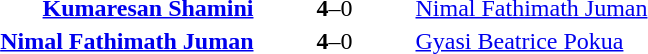<table>
<tr>
<th width=200></th>
<th width=100></th>
<th width=200></th>
</tr>
<tr>
<td align=right><strong><a href='#'>Kumaresan Shamini</a> </strong></td>
<td align=center><strong>4</strong>–0</td>
<td> <a href='#'>Nimal Fathimath Juman</a></td>
</tr>
<tr>
<td align=right><strong><a href='#'>Nimal Fathimath Juman</a> </strong></td>
<td align=center><strong>4</strong>–0</td>
<td> <a href='#'>Gyasi Beatrice Pokua</a></td>
</tr>
</table>
